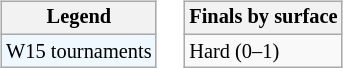<table>
<tr valign=top>
<td><br><table class="wikitable" style=font-size:85%;>
<tr>
<th>Legend</th>
</tr>
<tr style="background:#f0f8ff;">
<td>W15 tournaments</td>
</tr>
</table>
</td>
<td><br><table class="wikitable" style=font-size:85%;>
<tr>
<th>Finals by surface</th>
</tr>
<tr>
<td>Hard (0–1)</td>
</tr>
</table>
</td>
</tr>
</table>
